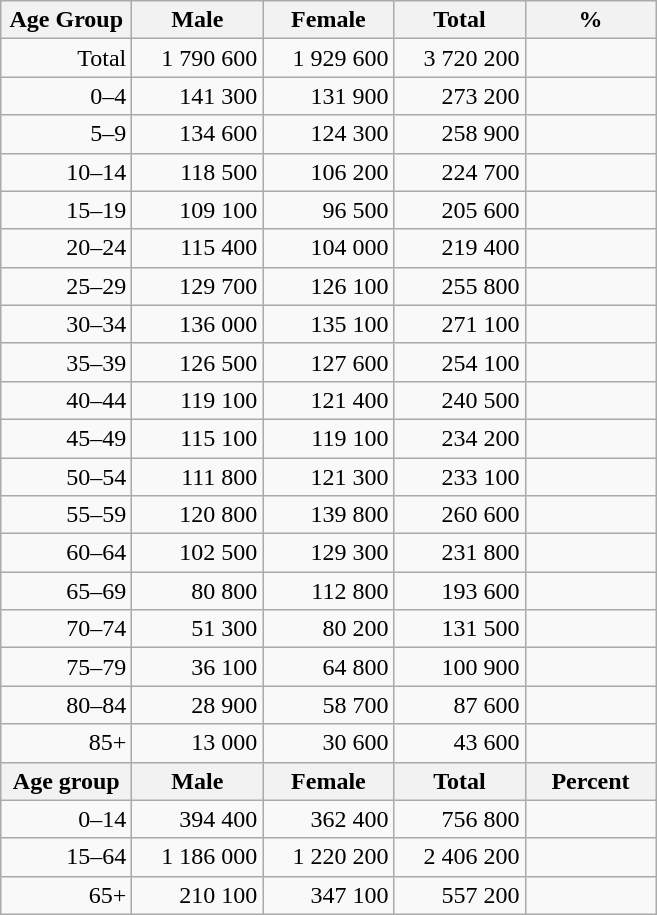<table class="wikitable">
<tr>
<th width="80pt">Age Group</th>
<th width="80pt">Male</th>
<th width="80pt">Female</th>
<th width="80pt">Total</th>
<th width="80pt">%</th>
</tr>
<tr>
<td align="right">Total</td>
<td align="right">1 790 600</td>
<td align="right">1 929 600</td>
<td align="right">3 720 200</td>
<td></td>
</tr>
<tr>
<td align="right">0–4</td>
<td align="right">141 300</td>
<td align="right">131 900</td>
<td align="right">273 200</td>
<td></td>
</tr>
<tr>
<td align="right">5–9</td>
<td align="right">134 600</td>
<td align="right">124 300</td>
<td align="right">258 900</td>
<td></td>
</tr>
<tr>
<td align="right">10–14</td>
<td align="right">118 500</td>
<td align="right">106 200</td>
<td align="right">224 700</td>
<td></td>
</tr>
<tr>
<td align="right">15–19</td>
<td align="right">109 100</td>
<td align="right">96 500</td>
<td align="right">205 600</td>
<td></td>
</tr>
<tr>
<td align="right">20–24</td>
<td align="right">115 400</td>
<td align="right">104 000</td>
<td align="right">219 400</td>
<td></td>
</tr>
<tr>
<td align="right">25–29</td>
<td align="right">129 700</td>
<td align="right">126 100</td>
<td align="right">255 800</td>
<td></td>
</tr>
<tr>
<td align="right">30–34</td>
<td align="right">136 000</td>
<td align="right">135 100</td>
<td align="right">271 100</td>
<td></td>
</tr>
<tr>
<td align="right">35–39</td>
<td align="right">126 500</td>
<td align="right">127 600</td>
<td align="right">254 100</td>
<td></td>
</tr>
<tr>
<td align="right">40–44</td>
<td align="right">119 100</td>
<td align="right">121 400</td>
<td align="right">240 500</td>
<td></td>
</tr>
<tr>
<td align="right">45–49</td>
<td align="right">115 100</td>
<td align="right">119 100</td>
<td align="right">234 200</td>
<td></td>
</tr>
<tr>
<td align="right">50–54</td>
<td align="right">111 800</td>
<td align="right">121 300</td>
<td align="right">233 100</td>
<td></td>
</tr>
<tr>
<td align="right">55–59</td>
<td align="right">120 800</td>
<td align="right">139 800</td>
<td align="right">260 600</td>
<td></td>
</tr>
<tr>
<td align="right">60–64</td>
<td align="right">102 500</td>
<td align="right">129 300</td>
<td align="right">231 800</td>
<td></td>
</tr>
<tr>
<td align="right">65–69</td>
<td align="right">80 800</td>
<td align="right">112 800</td>
<td align="right">193 600</td>
<td></td>
</tr>
<tr>
<td align="right">70–74</td>
<td align="right">51 300</td>
<td align="right">80 200</td>
<td align="right">131 500</td>
<td></td>
</tr>
<tr>
<td align="right">75–79</td>
<td align="right">36 100</td>
<td align="right">64 800</td>
<td align="right">100 900</td>
<td></td>
</tr>
<tr>
<td align="right">80–84</td>
<td align="right">28 900</td>
<td align="right">58 700</td>
<td align="right">87 600</td>
<td></td>
</tr>
<tr>
<td align="right">85+</td>
<td align="right">13 000</td>
<td align="right">30 600</td>
<td align="right">43 600</td>
<td></td>
</tr>
<tr>
<th width="50">Age group</th>
<th width="80pt">Male</th>
<th width="80">Female</th>
<th width="80">Total</th>
<th width="50">Percent</th>
</tr>
<tr>
<td align="right">0–14</td>
<td align="right">394 400</td>
<td align="right">362 400</td>
<td align="right">756 800</td>
<td></td>
</tr>
<tr>
<td align="right">15–64</td>
<td align="right">1 186 000</td>
<td align="right">1 220 200</td>
<td align="right">2 406 200</td>
<td></td>
</tr>
<tr>
<td align="right">65+</td>
<td align="right">210 100</td>
<td align="right">347 100</td>
<td align="right">557 200</td>
<td></td>
</tr>
</table>
